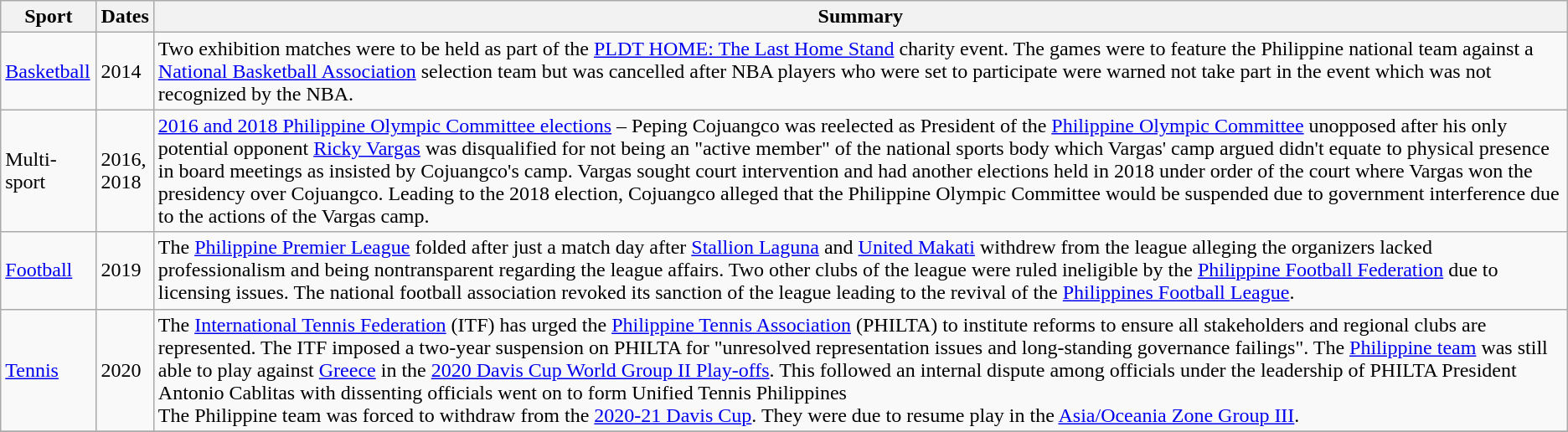<table class="wikitable sortable">
<tr>
<th>Sport <br></th>
<th>Dates<br></th>
<th>Summary</th>
</tr>
<tr>
<td><a href='#'>Basketball</a></td>
<td>2014</td>
<td>Two exhibition matches were to be held as part of the <a href='#'>PLDT HOME: The Last Home Stand</a> charity event. The games were to feature the Philippine national team against a <a href='#'>National Basketball Association</a> selection team but was cancelled after NBA players who were set to participate were warned not take part in the event which was not recognized by the NBA.</td>
</tr>
<tr>
<td>Multi-sport</td>
<td>2016,<br>2018</td>
<td><a href='#'>2016 and 2018 Philippine Olympic Committee elections</a> – Peping Cojuangco was reelected as President of the <a href='#'>Philippine Olympic Committee</a> unopposed after his only potential opponent <a href='#'>Ricky Vargas</a> was disqualified for not being an  "active member" of the national sports body which Vargas' camp argued didn't equate to physical presence in board meetings as insisted by Cojuangco's camp. Vargas sought court intervention and had another elections held in 2018 under order of the court where Vargas won the presidency over Cojuangco. Leading to the 2018 election, Cojuangco alleged that the Philippine Olympic Committee would be suspended due to government interference due to the actions of the Vargas camp.</td>
</tr>
<tr>
<td><a href='#'>Football</a></td>
<td>2019</td>
<td>The <a href='#'>Philippine Premier League</a> folded after just a match day after <a href='#'>Stallion Laguna</a> and <a href='#'>United Makati</a> withdrew from the league alleging the organizers lacked professionalism and being nontransparent regarding the league affairs. Two other clubs of the league were ruled ineligible by the <a href='#'>Philippine Football Federation</a> due to licensing issues. The national football association revoked its sanction of the league leading to the revival of the <a href='#'>Philippines Football League</a>.</td>
</tr>
<tr>
<td><a href='#'>Tennis</a></td>
<td>2020</td>
<td>The <a href='#'>International Tennis Federation</a> (ITF) has urged the <a href='#'>Philippine Tennis Association</a> (PHILTA) to institute reforms to ensure all stakeholders and regional clubs are represented. The ITF imposed a two-year suspension on PHILTA for "unresolved representation issues and long-standing governance failings". The <a href='#'>Philippine team</a> was still able to play against <a href='#'>Greece</a> in the <a href='#'>2020 Davis Cup World Group II Play-offs</a>. This followed an internal dispute among officials under the leadership of PHILTA President Antonio Cablitas with dissenting officials went on to form Unified Tennis Philippines <br>The Philippine team was forced to withdraw from the <a href='#'>2020-21 Davis Cup</a>. They were due to resume play in the <a href='#'>Asia/Oceania Zone Group III</a>.</td>
</tr>
<tr>
</tr>
</table>
